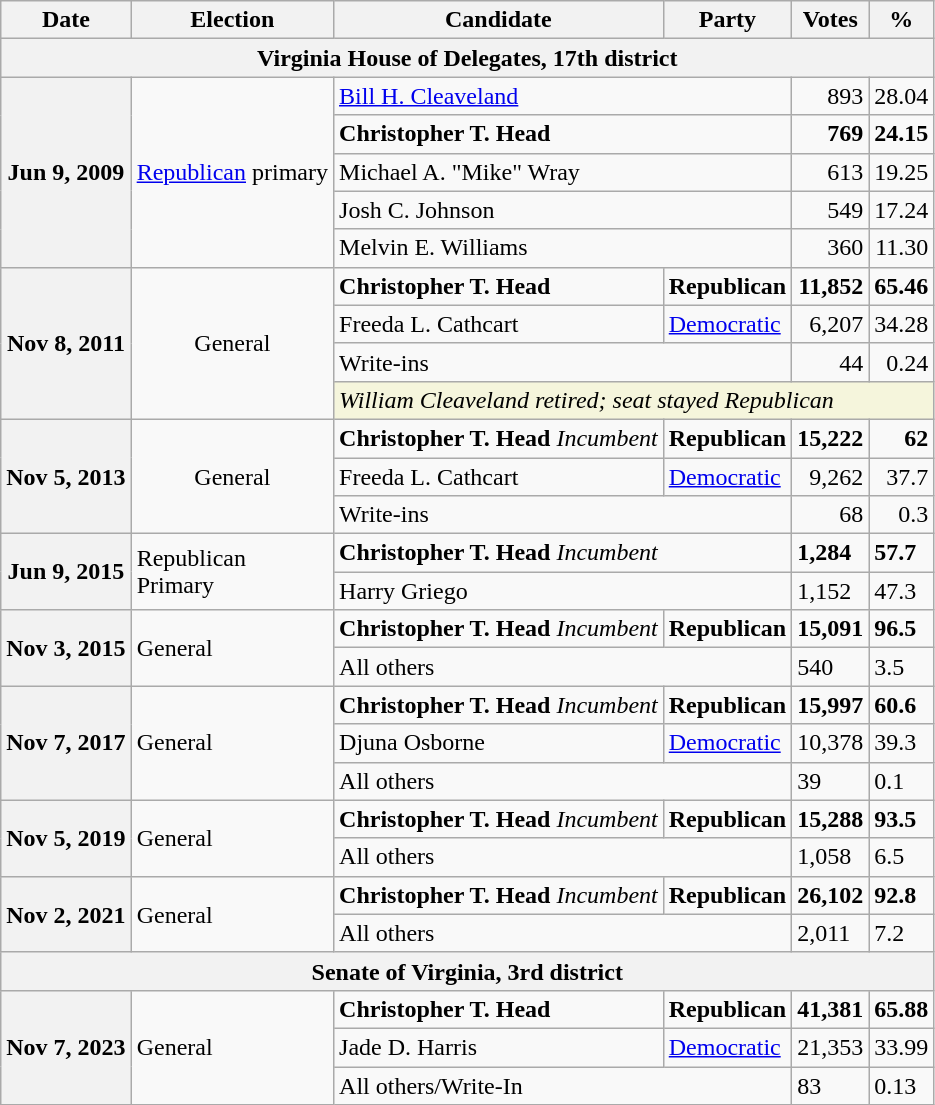<table class="wikitable">
<tr>
<th>Date</th>
<th>Election</th>
<th>Candidate</th>
<th>Party</th>
<th>Votes</th>
<th>%</th>
</tr>
<tr>
<th colspan="6">Virginia House of Delegates, 17th district</th>
</tr>
<tr>
<th rowspan="5">Jun 9, 2009</th>
<td rowspan="5" align="center" ><a href='#'>Republican</a> primary</td>
<td colspan="2"><a href='#'>Bill H. Cleaveland</a></td>
<td align="right">893</td>
<td align="right">28.04</td>
</tr>
<tr>
<td colspan="2"><strong>Christopher T. Head</strong></td>
<td align="right"><strong>769</strong></td>
<td align="right"><strong>24.15</strong></td>
</tr>
<tr>
<td colspan="2">Michael A. "Mike" Wray</td>
<td align="right">613</td>
<td align="right">19.25</td>
</tr>
<tr>
<td colspan="2">Josh C. Johnson</td>
<td align="right">549</td>
<td align="right">17.24</td>
</tr>
<tr>
<td colspan="2">Melvin E. Williams</td>
<td align="right">360</td>
<td align="right">11.30</td>
</tr>
<tr>
<th rowspan="4">Nov 8, 2011</th>
<td rowspan="4" align="center">General</td>
<td><strong>Christopher T. Head</strong></td>
<td><strong>Republican</strong></td>
<td align="right"><strong>11,852</strong></td>
<td align="right"><strong>65.46</strong></td>
</tr>
<tr>
<td>Freeda L. Cathcart</td>
<td><a href='#'>Democratic</a></td>
<td align="right">6,207</td>
<td align="right">34.28</td>
</tr>
<tr>
<td colspan="2">Write-ins</td>
<td align="right">44</td>
<td align="right">0.24</td>
</tr>
<tr>
<td colspan="4" style="background:Beige"><em>William Cleaveland retired; seat stayed Republican</em></td>
</tr>
<tr>
<th rowspan="3">Nov 5, 2013</th>
<td rowspan="3" align="center">General</td>
<td><strong>Christopher T. Head</strong> <em>Incumbent</em></td>
<td><strong>Republican</strong></td>
<td align="right"><strong>15,222</strong></td>
<td align="right"><strong>62</strong></td>
</tr>
<tr>
<td>Freeda L. Cathcart</td>
<td><a href='#'>Democratic</a></td>
<td align="right">9,262</td>
<td align="right">37.7</td>
</tr>
<tr>
<td colspan="2">Write-ins</td>
<td align="right">68</td>
<td align="right">0.3</td>
</tr>
<tr>
<th rowspan="2">Jun 9, 2015 </th>
<td rowspan="2">Republican<br>Primary</td>
<td colspan="2"><strong>Christopher T. Head</strong> <em>Incumbent</em></td>
<td><strong>1,284</strong></td>
<td><strong>57.7</strong></td>
</tr>
<tr>
<td colspan="2">Harry Griego</td>
<td>1,152</td>
<td>47.3</td>
</tr>
<tr>
<th rowspan="2">Nov 3, 2015 </th>
<td rowspan="2">General</td>
<td><strong>Christopher T. Head</strong> <em>Incumbent</em></td>
<td><strong>Republican</strong></td>
<td><strong>15,091</strong></td>
<td><strong>96.5</strong></td>
</tr>
<tr>
<td colspan="2">All others</td>
<td>540</td>
<td>3.5</td>
</tr>
<tr>
<th rowspan="3">Nov 7, 2017 </th>
<td rowspan="3">General</td>
<td><strong>Christopher T. Head</strong> <em>Incumbent</em></td>
<td><strong>Republican</strong></td>
<td><strong>15,997</strong></td>
<td><strong>60.6</strong></td>
</tr>
<tr>
<td>Djuna Osborne</td>
<td><a href='#'>Democratic</a></td>
<td>10,378</td>
<td>39.3</td>
</tr>
<tr>
<td colspan="2">All others</td>
<td>39</td>
<td>0.1</td>
</tr>
<tr>
<th rowspan="2">Nov 5, 2019 </th>
<td rowspan="2">General</td>
<td><strong>Christopher T. Head</strong> <em>Incumbent</em></td>
<td><strong>Republican</strong></td>
<td><strong>15,288</strong></td>
<td><strong>93.5</strong></td>
</tr>
<tr>
<td colspan="2">All others</td>
<td>1,058</td>
<td>6.5</td>
</tr>
<tr>
<th rowspan="2">Nov 2, 2021 </th>
<td rowspan="2">General</td>
<td><strong>Christopher T. Head</strong> <em>Incumbent</em></td>
<td><strong>Republican</strong></td>
<td><strong>26,102</strong></td>
<td><strong>92.8</strong></td>
</tr>
<tr>
<td colspan="2">All others</td>
<td>2,011</td>
<td>7.2</td>
</tr>
<tr>
<th colspan="6">Senate of Virginia, 3rd district</th>
</tr>
<tr>
<th rowspan="3">Nov 7, 2023 </th>
<td rowspan="3">General</td>
<td><strong>Christopher T. Head</strong></td>
<td><strong>Republican</strong></td>
<td><strong>41,381</strong></td>
<td><strong>65.88</strong></td>
</tr>
<tr>
<td>Jade D. Harris</td>
<td><a href='#'>Democratic</a></td>
<td>21,353</td>
<td>33.99</td>
</tr>
<tr>
<td colspan="2">All others/Write-In</td>
<td>83</td>
<td>0.13</td>
</tr>
</table>
